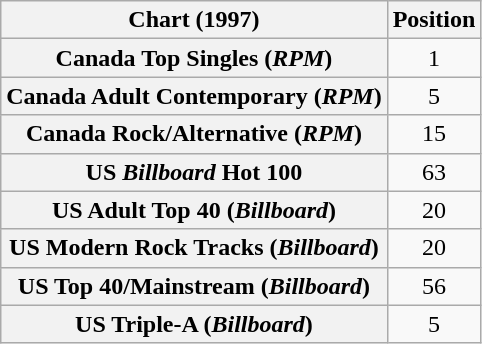<table class="wikitable sortable plainrowheaders" style="text-align:center">
<tr>
<th>Chart (1997)</th>
<th>Position</th>
</tr>
<tr>
<th scope="row">Canada Top Singles (<em>RPM</em>)</th>
<td>1</td>
</tr>
<tr>
<th scope="row">Canada Adult Contemporary (<em>RPM</em>)</th>
<td>5</td>
</tr>
<tr>
<th scope="row">Canada Rock/Alternative (<em>RPM</em>)</th>
<td>15</td>
</tr>
<tr>
<th scope="row">US <em>Billboard</em> Hot 100</th>
<td>63</td>
</tr>
<tr>
<th scope="row">US Adult Top 40 (<em>Billboard</em>)</th>
<td>20</td>
</tr>
<tr>
<th scope="row">US Modern Rock Tracks (<em>Billboard</em>)</th>
<td>20</td>
</tr>
<tr>
<th scope="row">US Top 40/Mainstream (<em>Billboard</em>)</th>
<td>56</td>
</tr>
<tr>
<th scope="row">US Triple-A (<em>Billboard</em>)</th>
<td>5</td>
</tr>
</table>
